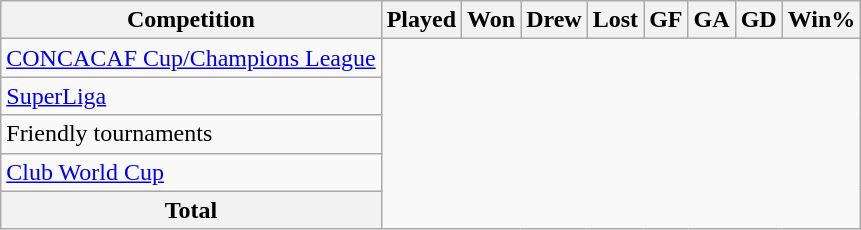<table class="wikitable sortable" style="text-align:center">
<tr>
<th>Competition</th>
<th>Played</th>
<th>Won</th>
<th>Drew</th>
<th>Lost</th>
<th>GF</th>
<th>GA</th>
<th>GD</th>
<th>Win%</th>
</tr>
<tr>
<td align=left><a href='#'>CONCACAF Cup/Champions League</a><br></td>
</tr>
<tr>
<td align=left><a href='#'>SuperLiga</a><br></td>
</tr>
<tr>
<td align=left>Friendly tournaments<br></td>
</tr>
<tr>
<td align=left><a href='#'>Club World Cup</a><br></td>
</tr>
<tr>
<th>Total<br></th>
</tr>
</table>
